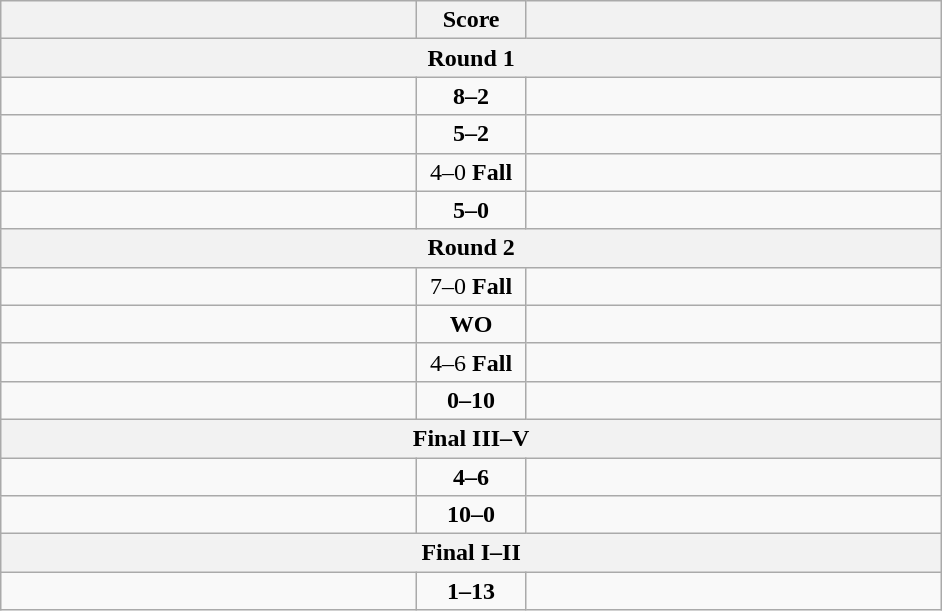<table class="wikitable" style="text-align: left;">
<tr>
<th align="right" width="270"></th>
<th width="65">Score</th>
<th align="left" width="270"></th>
</tr>
<tr>
<th colspan="3">Round 1</th>
</tr>
<tr>
<td><strong></strong></td>
<td align=center><strong>8–2</strong></td>
<td></td>
</tr>
<tr>
<td><strong></strong></td>
<td align=center><strong>5–2</strong></td>
<td></td>
</tr>
<tr>
<td><strong></strong></td>
<td align=center>4–0 <strong>Fall</strong></td>
<td></td>
</tr>
<tr>
<td><strong></strong></td>
<td align=center><strong>5–0</strong></td>
<td></td>
</tr>
<tr>
<th colspan="3">Round 2</th>
</tr>
<tr>
<td><strong></strong></td>
<td align=center>7–0 <strong>Fall</strong></td>
<td></td>
</tr>
<tr>
<td></td>
<td align=center><strong>WO</strong></td>
<td><strong></strong></td>
</tr>
<tr>
<td></td>
<td align=center>4–6 <strong>Fall</strong></td>
<td><strong></strong></td>
</tr>
<tr>
<td></td>
<td align=center><strong>0–10</strong></td>
<td><strong></strong></td>
</tr>
<tr>
<th colspan="3">Final III–V</th>
</tr>
<tr>
<td></td>
<td align=center><strong>4–6</strong></td>
<td><strong></strong></td>
</tr>
<tr>
<td><strong></strong></td>
<td align=center><strong>10–0</strong></td>
<td></td>
</tr>
<tr>
<th colspan="3">Final I–II</th>
</tr>
<tr>
<td></td>
<td align=center><strong>1–13</strong></td>
<td><strong></strong></td>
</tr>
</table>
